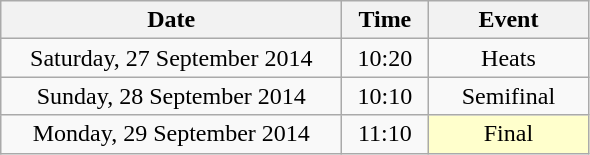<table class = "wikitable" style="text-align:center;">
<tr>
<th width=220>Date</th>
<th width=50>Time</th>
<th width=100>Event</th>
</tr>
<tr>
<td>Saturday, 27 September 2014</td>
<td>10:20</td>
<td>Heats</td>
</tr>
<tr>
<td>Sunday, 28 September 2014</td>
<td>10:10</td>
<td>Semifinal</td>
</tr>
<tr>
<td>Monday, 29 September 2014</td>
<td>11:10</td>
<td bgcolor=ffffcc>Final</td>
</tr>
</table>
